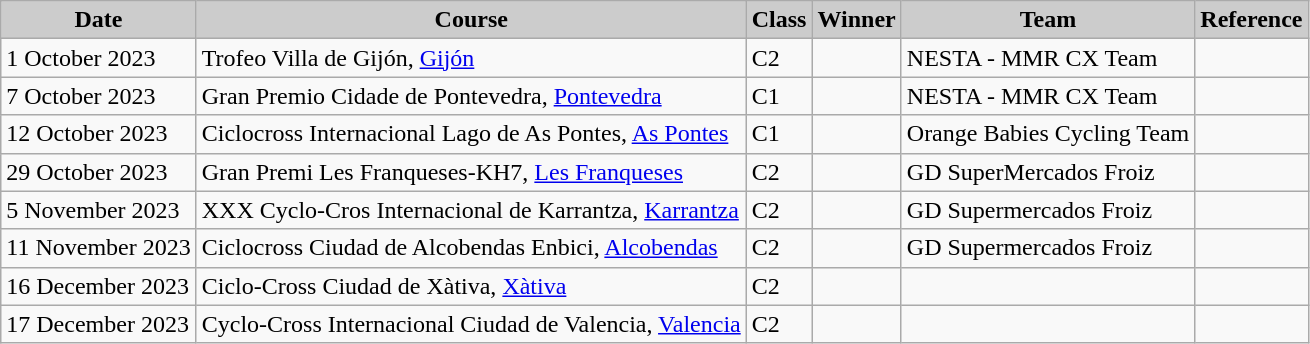<table class="wikitable sortable alternance ">
<tr>
<th scope="col" style="background-color:#CCCCCC;">Date</th>
<th scope="col" style="background-color:#CCCCCC;">Course</th>
<th scope="col" style="background-color:#CCCCCC;">Class</th>
<th scope="col" style="background-color:#CCCCCC;">Winner</th>
<th scope="col" style="background-color:#CCCCCC;">Team</th>
<th scope="col" style="background-color:#CCCCCC;">Reference</th>
</tr>
<tr>
<td>1 October 2023</td>
<td> Trofeo Villa de Gijón, <a href='#'>Gijón</a></td>
<td>C2</td>
<td></td>
<td>NESTA - MMR CX Team</td>
<td></td>
</tr>
<tr>
<td>7 October 2023</td>
<td> Gran Premio Cidade de Pontevedra, <a href='#'>Pontevedra</a></td>
<td>C1</td>
<td></td>
<td>NESTA - MMR CX Team</td>
<td></td>
</tr>
<tr>
<td>12 October 2023</td>
<td> Ciclocross Internacional Lago de As Pontes, <a href='#'>As Pontes</a></td>
<td>C1</td>
<td></td>
<td>Orange Babies Cycling Team</td>
<td></td>
</tr>
<tr>
<td>29 October 2023</td>
<td> Gran Premi Les Franqueses-KH7, <a href='#'>Les Franqueses</a></td>
<td>C2</td>
<td></td>
<td>GD SuperMercados Froiz</td>
<td></td>
</tr>
<tr>
<td>5 November 2023</td>
<td> XXX Cyclo-Cros Internacional de Karrantza, <a href='#'>Karrantza</a></td>
<td>C2</td>
<td></td>
<td>GD Supermercados Froiz</td>
<td></td>
</tr>
<tr>
<td>11 November 2023</td>
<td> Ciclocross Ciudad de Alcobendas Enbici, <a href='#'>Alcobendas</a></td>
<td>C2</td>
<td></td>
<td>GD Supermercados Froiz</td>
<td></td>
</tr>
<tr>
<td>16 December 2023</td>
<td> Ciclo-Cross Ciudad de Xàtiva, <a href='#'>Xàtiva</a></td>
<td>C2</td>
<td></td>
<td></td>
<td></td>
</tr>
<tr>
<td>17 December 2023</td>
<td> Cyclo-Cross Internacional Ciudad de Valencia, <a href='#'>Valencia</a></td>
<td>C2</td>
<td></td>
<td></td>
<td></td>
</tr>
</table>
